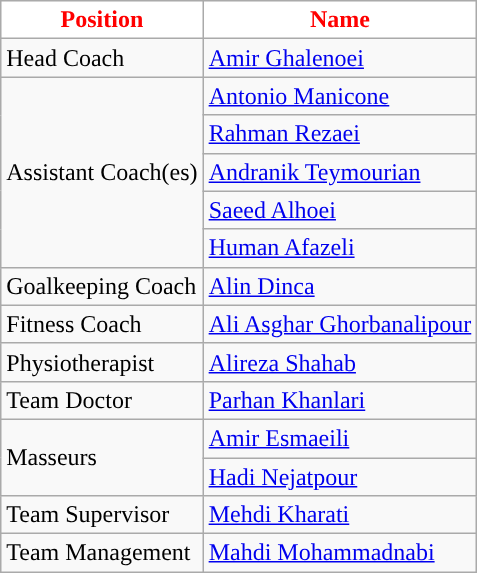<table class="wikitable">
<tr>
<th style="color:#FF0000;background:#FFFFFF">Position</th>
<th style="color:#FF0000;background:#FFFFFF">Name</th>
</tr>
<tr>
<td>Head Coach</td>
<td> <a href='#'>Amir Ghalenoei</a></td>
</tr>
<tr>
<td rowspan="5">Assistant Coach(es)</td>
<td> <a href='#'>Antonio Manicone</a></td>
</tr>
<tr>
<td> <a href='#'>Rahman Rezaei</a></td>
</tr>
<tr>
<td> <a href='#'>Andranik Teymourian</a></td>
</tr>
<tr>
<td> <a href='#'>Saeed Alhoei</a></td>
</tr>
<tr>
<td> <a href='#'>Human Afazeli</a></td>
</tr>
<tr>
<td>Goalkeeping Coach</td>
<td> <a href='#'>Alin Dinca</a></td>
</tr>
<tr>
<td>Fitness Coach</td>
<td>  <a href='#'>Ali Asghar Ghorbanalipour</a></td>
</tr>
<tr>
<td>Physiotherapist</td>
<td> <a href='#'>Alireza Shahab</a></td>
</tr>
<tr>
<td>Team Doctor</td>
<td> <a href='#'>Parhan Khanlari</a></td>
</tr>
<tr>
<td rowspan="2">Masseurs</td>
<td> <a href='#'>Amir Esmaeili</a></td>
</tr>
<tr>
<td> <a href='#'>Hadi Nejatpour</a></td>
</tr>
<tr>
<td>Team Supervisor</td>
<td> <a href='#'>Mehdi Kharati</a></td>
</tr>
<tr>
<td>Team Management</td>
<td> <a href='#'>Mahdi Mohammadnabi</a></td>
</tr>
</table>
